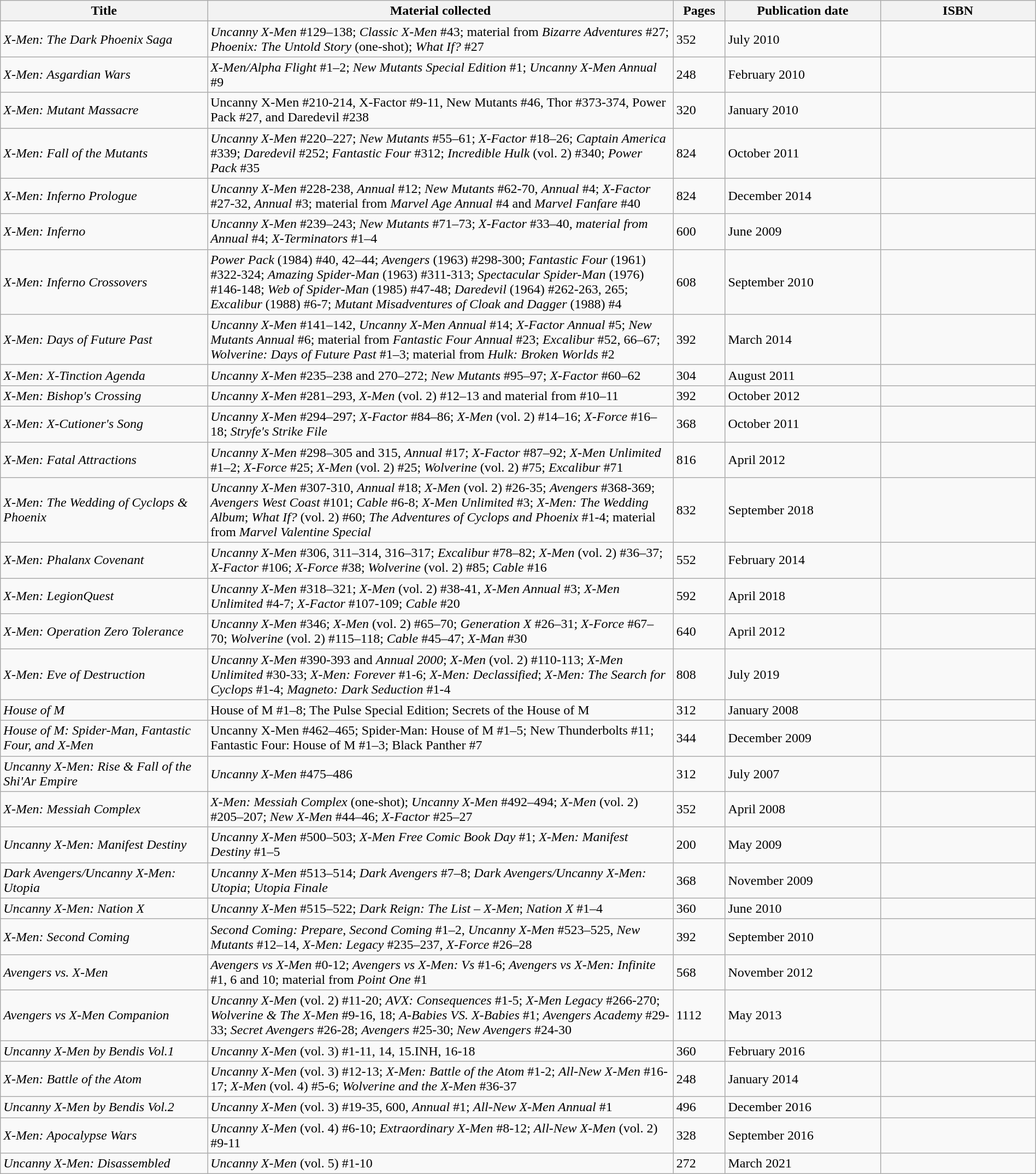<table class="wikitable" width="100%">
<tr>
<th width=20%>Title</th>
<th width=45%>Material collected</th>
<th width=5%>Pages</th>
<th width=15%>Publication date</th>
<th width=15%>ISBN</th>
</tr>
<tr>
<td><em>X-Men: The Dark Phoenix Saga</em></td>
<td><em>Uncanny X-Men</em> #129–138; <em>Classic X-Men</em> #43; material from <em>Bizarre Adventures</em> #27; <em>Phoenix: The Untold Story</em> (one-shot); <em>What If?</em> #27</td>
<td>352</td>
<td>July 2010</td>
<td></td>
</tr>
<tr>
<td><em>X-Men: Asgardian Wars</em></td>
<td><em>X-Men/Alpha Flight</em> #1–2; <em>New Mutants Special Edition</em> #1; <em>Uncanny X-Men Annual</em> #9</td>
<td>248</td>
<td>February 2010</td>
<td></td>
</tr>
<tr>
<td><em>X-Men: Mutant Massacre</em></td>
<td>Uncanny X-Men #210-214, X-Factor #9-11, New Mutants #46, Thor #373-374, Power Pack #27, and Daredevil #238</td>
<td>320</td>
<td>January 2010</td>
<td></td>
</tr>
<tr>
<td><em>X-Men: Fall of the Mutants</em></td>
<td><em>Uncanny X-Men</em> #220–227; <em>New Mutants</em> #55–61; <em>X-Factor</em> #18–26; <em>Captain America</em> #339; <em>Daredevil</em> #252; <em>Fantastic Four</em> #312; <em>Incredible Hulk</em> (vol. 2) #340; <em>Power Pack</em> #35</td>
<td>824</td>
<td>October 2011</td>
<td></td>
</tr>
<tr>
<td><em>X-Men: Inferno Prologue</em></td>
<td><em>Uncanny X-Men</em> #228-238, <em>Annual</em> #12; <em>New Mutants</em> #62-70, <em>Annual</em> #4; <em>X-Factor</em> #27-32, <em>Annual</em> #3; material from <em>Marvel Age Annual</em> #4 and <em>Marvel Fanfare</em> #40</td>
<td>824</td>
<td>December 2014</td>
<td></td>
</tr>
<tr>
<td><em>X-Men: Inferno</em></td>
<td><em>Uncanny X-Men</em> #239–243; <em>New Mutants</em> #71–73; <em>X-Factor</em> #33–40, <em>material from Annual</em> #4; <em>X-Terminators</em> #1–4</td>
<td>600</td>
<td>June 2009</td>
<td></td>
</tr>
<tr>
<td><em>X-Men: Inferno Crossovers</em></td>
<td><em>Power Pack</em> (1984) #40, 42–44; <em>Avengers</em> (1963) #298-300; <em>Fantastic Four</em> (1961) #322-324; <em>Amazing Spider-Man</em> (1963) #311-313; <em>Spectacular Spider-Man</em> (1976) #146-148; <em>Web of Spider-Man</em> (1985) #47-48; <em>Daredevil</em> (1964) #262-263, 265; <em>Excalibur</em> (1988) #6-7; <em>Mutant Misadventures of Cloak and Dagger</em> (1988) #4</td>
<td>608</td>
<td>September 2010</td>
<td></td>
</tr>
<tr>
<td><em>X-Men: Days of Future Past</em></td>
<td><em>Uncanny X-Men</em> #141–142, <em>Uncanny X-Men Annual</em> #14; <em>X-Factor Annual</em> #5; <em>New Mutants Annual</em> #6; material from <em>Fantastic Four Annual</em> #23; <em>Excalibur</em> #52, 66–67; <em>Wolverine: Days of Future Past</em> #1–3; material from <em>Hulk: Broken Worlds</em> #2</td>
<td>392</td>
<td>March 2014</td>
<td></td>
</tr>
<tr>
<td><em>X-Men: X-Tinction Agenda</em></td>
<td><em>Uncanny X-Men</em> #235–238 and 270–272; <em>New Mutants</em> #95–97; <em>X-Factor</em> #60–62</td>
<td>304</td>
<td>August 2011</td>
<td></td>
</tr>
<tr>
<td><em>X-Men: Bishop's Crossing</em></td>
<td><em>Uncanny X-Men</em> #281–293, <em>X-Men</em> (vol. 2) #12–13 and material from #10–11</td>
<td>392</td>
<td>October 2012</td>
<td></td>
</tr>
<tr>
<td><em>X-Men: X-Cutioner's Song</em></td>
<td><em>Uncanny X-Men</em> #294–297; <em>X-Factor</em> #84–86; <em>X-Men</em> (vol. 2) #14–16; <em>X-Force</em> #16–18; <em>Stryfe's Strike File</em></td>
<td>368</td>
<td>October 2011</td>
<td></td>
</tr>
<tr>
<td><em>X-Men: Fatal Attractions</em></td>
<td><em>Uncanny X-Men</em> #298–305 and 315, <em>Annual</em> #17; <em>X-Factor</em> #87–92; <em>X-Men Unlimited</em> #1–2; <em>X-Force</em> #25; <em>X-Men</em> (vol. 2) #25; <em>Wolverine</em> (vol. 2) #75; <em>Excalibur</em> #71</td>
<td>816</td>
<td>April 2012</td>
<td></td>
</tr>
<tr>
<td><em>X-Men: The Wedding of Cyclops & Phoenix</em></td>
<td><em>Uncanny X-Men</em> #307-310, <em>Annual</em> #18; <em>X-Men</em> (vol. 2) #26-35; <em>Avengers</em> #368-369; <em>Avengers West Coast</em> #101; <em>Cable</em> #6-8; <em>X-Men Unlimited</em> #3; <em>X-Men: The Wedding Album</em>; <em>What If?</em> (vol. 2) #60; <em>The Adventures of Cyclops and Phoenix</em> #1-4; material from <em>Marvel Valentine Special</em></td>
<td>832</td>
<td>September 2018</td>
<td></td>
</tr>
<tr>
<td><em>X-Men: Phalanx Covenant</em></td>
<td><em>Uncanny X-Men</em> #306, 311–314, 316–317; <em>Excalibur</em> #78–82; <em>X-Men</em> (vol. 2) #36–37; <em>X-Factor</em> #106; <em>X-Force</em> #38; <em>Wolverine</em> (vol. 2) #85; <em>Cable</em> #16</td>
<td>552</td>
<td>February 2014</td>
<td></td>
</tr>
<tr>
<td><em>X-Men: LegionQuest</em></td>
<td><em>Uncanny X-Men</em> #318–321; <em>X-Men</em> (vol. 2) #38-41, <em>X-Men Annual</em> #3; <em>X-Men Unlimited</em> #4-7; <em>X-Factor</em> #107-109; <em>Cable</em> #20</td>
<td>592</td>
<td>April 2018</td>
<td></td>
</tr>
<tr>
<td><em>X-Men: Operation Zero Tolerance</em></td>
<td><em>Uncanny X-Men</em> #346; <em>X-Men</em> (vol. 2) #65–70; <em>Generation X</em> #26–31; <em>X-Force</em> #67–70; <em>Wolverine</em> (vol. 2) #115–118; <em>Cable</em> #45–47; <em>X-Man</em> #30</td>
<td>640</td>
<td>April 2012</td>
<td></td>
</tr>
<tr>
<td><em>X-Men: Eve of Destruction</em></td>
<td><em>Uncanny X-Men</em> #390-393 and <em>Annual 2000</em>; <em>X-Men</em> (vol. 2) #110-113; <em>X-Men Unlimited</em> #30-33; <em>X-Men: Forever</em> #1-6; <em>X-Men: Declassified</em>; <em>X-Men: The Search for Cyclops</em> #1-4; <em>Magneto: Dark Seduction</em> #1-4</td>
<td>808</td>
<td>July 2019</td>
<td></td>
</tr>
<tr>
<td><em>House of M</em></td>
<td>House of M #1–8; The Pulse Special Edition; Secrets of the House of M</td>
<td>312</td>
<td>January 2008</td>
<td></td>
</tr>
<tr>
<td><em>House of M: Spider-Man, Fantastic Four, and X-Men</em></td>
<td>Uncanny X-Men #462–465; Spider-Man: House of M #1–5; New Thunderbolts #11; Fantastic Four: House of M #1–3; Black Panther #7</td>
<td>344</td>
<td>December 2009</td>
<td></td>
</tr>
<tr>
<td><em>Uncanny X-Men: Rise & Fall of the Shi'Ar Empire</em></td>
<td><em>Uncanny X-Men</em> #475–486</td>
<td>312</td>
<td>July 2007</td>
<td></td>
</tr>
<tr>
<td><em>X-Men: Messiah Complex</em></td>
<td><em>X-Men: Messiah Complex</em> (one-shot); <em>Uncanny X-Men</em> #492–494; <em>X-Men</em> (vol. 2) #205–207; <em>New X-Men</em> #44–46; <em>X-Factor</em> #25–27</td>
<td>352</td>
<td>April 2008</td>
<td></td>
</tr>
<tr>
<td><em>Uncanny X-Men: Manifest Destiny</em></td>
<td><em>Uncanny X-Men</em> #500–503; <em>X-Men Free Comic Book Day</em> #1; <em>X-Men: Manifest Destiny</em> #1–5</td>
<td>200</td>
<td>May 2009</td>
<td></td>
</tr>
<tr>
<td><em>Dark Avengers/Uncanny X-Men: Utopia</em></td>
<td><em>Uncanny X-Men</em> #513–514; <em>Dark Avengers</em> #7–8; <em>Dark Avengers/Uncanny X-Men: Utopia</em>; <em>Utopia Finale</em></td>
<td>368</td>
<td>November 2009</td>
<td></td>
</tr>
<tr>
<td><em>Uncanny X-Men: Nation X</em></td>
<td><em>Uncanny X-Men</em> #515–522; <em>Dark Reign: The List – X-Men</em>; <em>Nation X</em> #1–4</td>
<td>360</td>
<td>June 2010</td>
<td></td>
</tr>
<tr>
<td><em>X-Men: Second Coming</em></td>
<td><em>Second Coming: Prepare</em>, <em>Second Coming</em> #1–2, <em>Uncanny X-Men</em> #523–525, <em>New Mutants</em> #12–14, <em>X-Men: Legacy</em> #235–237, <em>X-Force</em> #26–28</td>
<td>392</td>
<td>September 2010</td>
<td></td>
</tr>
<tr>
<td><em>Avengers vs. X-Men</em></td>
<td><em>Avengers vs X-Men</em> #0-12; <em>Avengers vs X-Men: Vs</em> #1-6; <em>Avengers vs X-Men: Infinite</em> #1, 6 and 10; material from <em>Point One</em> #1</td>
<td>568</td>
<td>November 2012</td>
<td></td>
</tr>
<tr>
<td><em>Avengers vs X-Men Companion</em></td>
<td><em>Uncanny X-Men</em> (vol. 2) #11-20; <em>AVX: Consequences</em> #1-5; <em>X-Men Legacy</em> #266-270; <em>Wolverine & The X-Men</em> #9-16, 18; <em>A-Babies VS. X-Babies</em> #1; <em>Avengers Academy</em> #29-33; <em>Secret Avengers</em> #26-28; <em>Avengers</em> #25-30; <em>New Avengers</em> #24-30</td>
<td>1112</td>
<td>May 2013</td>
<td></td>
</tr>
<tr>
<td><em>Uncanny X-Men by Bendis Vol.1</em></td>
<td><em>Uncanny X-Men</em> (vol. 3) #1-11, 14, 15.INH, 16-18</td>
<td>360</td>
<td>February 2016</td>
<td></td>
</tr>
<tr>
<td><em>X-Men: Battle of the Atom</em></td>
<td><em>Uncanny X-Men</em> (vol. 3) #12-13; <em>X-Men: Battle of the Atom</em> #1-2; <em>All-New X-Men</em> #16-17; <em>X-Men</em> (vol. 4) #5-6; <em>Wolverine and the X-Men</em> #36-37</td>
<td>248</td>
<td>January 2014</td>
<td></td>
</tr>
<tr>
<td><em>Uncanny X-Men by Bendis Vol.2</em></td>
<td><em>Uncanny X-Men</em> (vol. 3) #19-35, 600, <em>Annual</em> #1; <em>All-New X-Men Annual</em> #1</td>
<td>496</td>
<td>December 2016</td>
<td></td>
</tr>
<tr>
<td><em>X-Men: Apocalypse Wars</em></td>
<td><em>Uncanny X-Men</em> (vol. 4) #6-10; <em>Extraordinary X-Men</em> #8-12; <em>All-New X-Men</em> (vol. 2) #9-11</td>
<td>328</td>
<td>September 2016</td>
<td></td>
</tr>
<tr>
<td><em>Uncanny X-Men: Disassembled</em></td>
<td><em>Uncanny X-Men</em> (vol. 5) #1-10</td>
<td>272</td>
<td>March 2021</td>
<td></td>
</tr>
</table>
